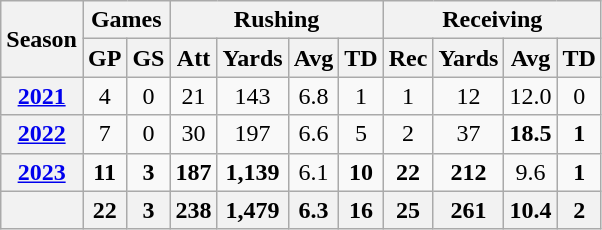<table class="wikitable" style="text-align:center;">
<tr>
<th rowspan="2">Season</th>
<th colspan="2">Games</th>
<th colspan="4">Rushing</th>
<th colspan="4">Receiving</th>
</tr>
<tr>
<th>GP</th>
<th>GS</th>
<th>Att</th>
<th>Yards</th>
<th>Avg</th>
<th>TD</th>
<th>Rec</th>
<th>Yards</th>
<th>Avg</th>
<th>TD</th>
</tr>
<tr>
<th><a href='#'>2021</a></th>
<td>4</td>
<td>0</td>
<td>21</td>
<td>143</td>
<td>6.8</td>
<td>1</td>
<td>1</td>
<td>12</td>
<td>12.0</td>
<td>0</td>
</tr>
<tr>
<th><a href='#'>2022</a></th>
<td>7</td>
<td>0</td>
<td>30</td>
<td>197</td>
<td>6.6</td>
<td>5</td>
<td>2</td>
<td>37</td>
<td><strong>18.5</strong></td>
<td><strong>1</strong></td>
</tr>
<tr>
<th><a href='#'>2023</a></th>
<td><strong>11</strong></td>
<td><strong>3</strong></td>
<td><strong>187</strong></td>
<td><strong>1,139</strong></td>
<td>6.1</td>
<td><strong>10</strong></td>
<td><strong>22</strong></td>
<td><strong>212</strong></td>
<td>9.6</td>
<td><strong>1</strong></td>
</tr>
<tr>
<th></th>
<th>22</th>
<th>3</th>
<th>238</th>
<th>1,479</th>
<th>6.3</th>
<th>16</th>
<th>25</th>
<th>261</th>
<th>10.4</th>
<th>2</th>
</tr>
</table>
